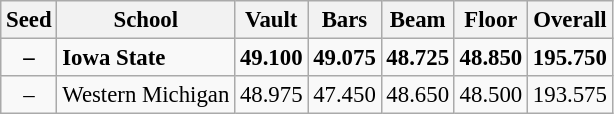<table class="wikitable" style="white-space:nowrap; font-size:95%; text-align:center">
<tr>
<th>Seed</th>
<th>School</th>
<th>Vault</th>
<th>Bars</th>
<th>Beam</th>
<th>Floor</th>
<th>Overall</th>
</tr>
<tr>
<td><strong>–</strong></td>
<td align=left><strong>Iowa State</strong></td>
<td><strong>49.100</strong></td>
<td><strong>49.075</strong></td>
<td><strong>48.725</strong></td>
<td><strong>48.850</strong></td>
<td><strong>195.750</strong></td>
</tr>
<tr>
<td>–</td>
<td align=left>Western Michigan</td>
<td>48.975</td>
<td>47.450</td>
<td>48.650</td>
<td>48.500</td>
<td>193.575</td>
</tr>
</table>
